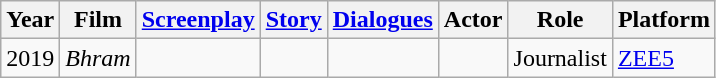<table class="wikitable">
<tr>
<th>Year</th>
<th>Film</th>
<th><a href='#'>Screenplay</a></th>
<th><a href='#'>Story</a></th>
<th><a href='#'>Dialogues</a></th>
<th>Actor</th>
<th>Role</th>
<th>Platform</th>
</tr>
<tr>
<td style="text-align:center;">2019</td>
<td><em>Bhram</em></td>
<td></td>
<td></td>
<td></td>
<td></td>
<td>Journalist</td>
<td><a href='#'>ZEE5</a></td>
</tr>
</table>
